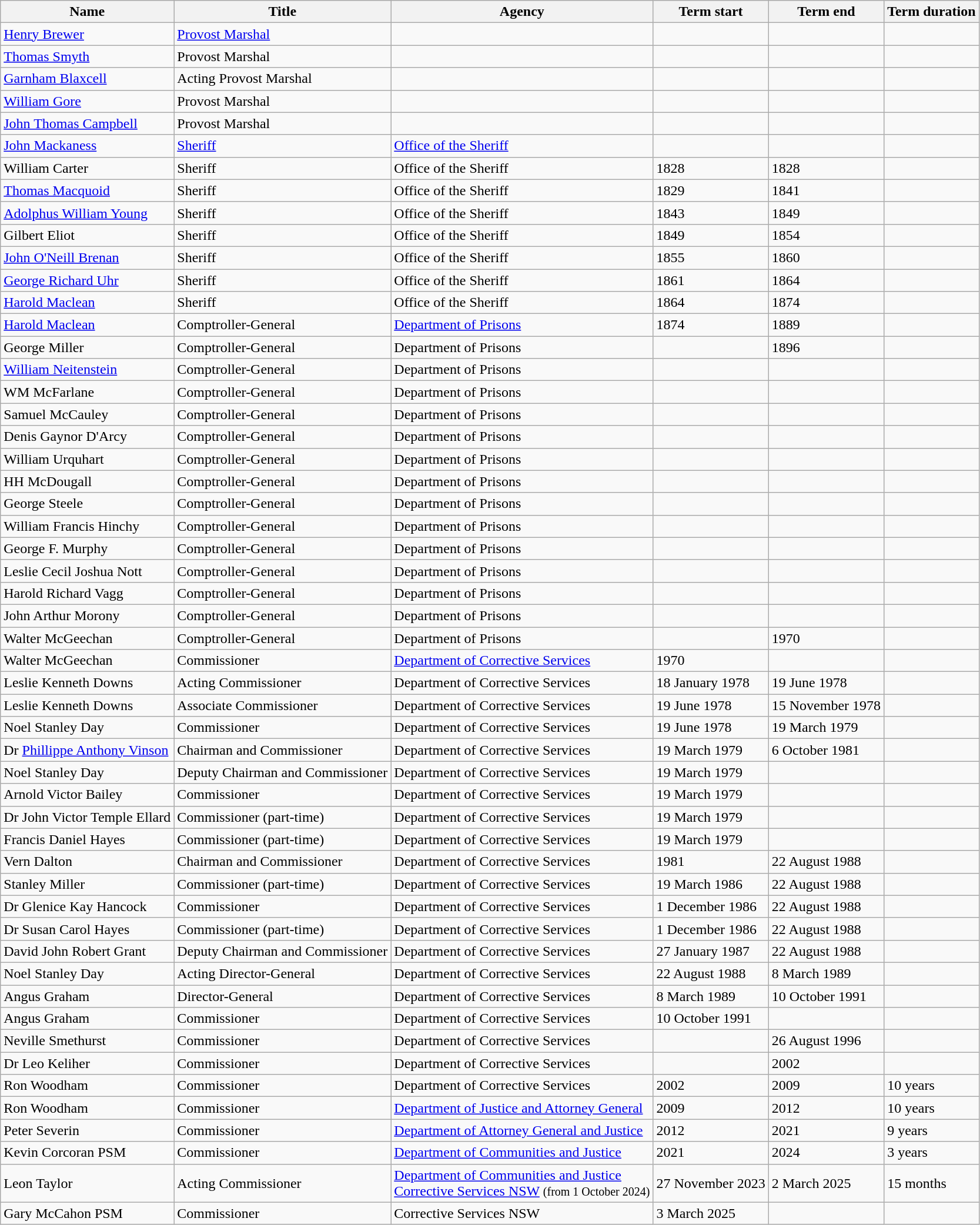<table class="wikitable sortable">
<tr>
<th>Name</th>
<th class="unsortable">Title</th>
<th class="unsortable">Agency</th>
<th>Term start</th>
<th class="unsortable">Term end</th>
<th>Term duration</th>
</tr>
<tr>
<td data-sort-value="Brewer"><a href='#'>Henry Brewer</a></td>
<td><a href='#'>Provost Marshal</a></td>
<td></td>
<td></td>
<td></td>
<td></td>
</tr>
<tr>
<td><a href='#'>Thomas Smyth</a></td>
<td>Provost Marshal</td>
<td></td>
<td></td>
<td></td>
<td></td>
</tr>
<tr>
<td><a href='#'>Garnham Blaxcell</a></td>
<td>Acting Provost Marshal</td>
<td></td>
<td></td>
<td></td>
<td></td>
</tr>
<tr>
<td><a href='#'>William Gore</a></td>
<td>Provost Marshal</td>
<td></td>
<td></td>
<td></td>
<td></td>
</tr>
<tr>
<td><a href='#'>John Thomas Campbell</a></td>
<td>Provost Marshal</td>
<td></td>
<td></td>
<td></td>
<td></td>
</tr>
<tr>
<td><a href='#'>John Mackaness</a></td>
<td><a href='#'>Sheriff</a></td>
<td><a href='#'>Office of the Sheriff</a></td>
<td></td>
<td></td>
<td></td>
</tr>
<tr>
<td>William Carter</td>
<td>Sheriff</td>
<td>Office of the Sheriff</td>
<td>1828</td>
<td>1828</td>
<td></td>
</tr>
<tr>
<td><a href='#'>Thomas Macquoid</a></td>
<td>Sheriff</td>
<td>Office of the Sheriff</td>
<td>1829</td>
<td>1841</td>
<td></td>
</tr>
<tr>
<td><a href='#'>Adolphus William Young</a></td>
<td>Sheriff</td>
<td>Office of the Sheriff</td>
<td>1843</td>
<td>1849</td>
<td></td>
</tr>
<tr>
<td>Gilbert Eliot</td>
<td>Sheriff</td>
<td>Office of the Sheriff</td>
<td>1849</td>
<td>1854</td>
<td></td>
</tr>
<tr>
<td><a href='#'>John O'Neill Brenan</a></td>
<td>Sheriff</td>
<td>Office of the Sheriff</td>
<td>1855</td>
<td>1860</td>
<td></td>
</tr>
<tr>
<td><a href='#'>George Richard Uhr</a></td>
<td>Sheriff</td>
<td>Office of the Sheriff</td>
<td>1861</td>
<td>1864</td>
<td></td>
</tr>
<tr>
<td><a href='#'>Harold Maclean</a></td>
<td>Sheriff</td>
<td>Office of the Sheriff</td>
<td>1864</td>
<td>1874</td>
<td></td>
</tr>
<tr>
<td data-sort-value="Maclean"><a href='#'>Harold Maclean</a></td>
<td>Comptroller-General</td>
<td><a href='#'>Department of Prisons</a></td>
<td>1874</td>
<td>1889</td>
<td></td>
</tr>
<tr>
<td>George Miller</td>
<td>Comptroller-General</td>
<td>Department of Prisons</td>
<td></td>
<td>1896</td>
<td></td>
</tr>
<tr>
<td><a href='#'>William Neitenstein</a></td>
<td>Comptroller-General</td>
<td>Department of Prisons</td>
<td></td>
<td></td>
<td></td>
</tr>
<tr>
<td>WM McFarlane</td>
<td>Comptroller-General</td>
<td>Department of Prisons</td>
<td></td>
<td></td>
<td></td>
</tr>
<tr>
<td>Samuel McCauley</td>
<td>Comptroller-General</td>
<td>Department of Prisons</td>
<td></td>
<td></td>
<td></td>
</tr>
<tr>
<td>Denis Gaynor D'Arcy</td>
<td>Comptroller-General</td>
<td>Department of Prisons</td>
<td></td>
<td></td>
<td></td>
</tr>
<tr>
<td>William Urquhart</td>
<td>Comptroller-General</td>
<td>Department of Prisons</td>
<td></td>
<td></td>
<td></td>
</tr>
<tr>
<td>HH McDougall</td>
<td>Comptroller-General</td>
<td>Department of Prisons</td>
<td></td>
<td></td>
<td></td>
</tr>
<tr>
<td>George Steele</td>
<td>Comptroller-General</td>
<td>Department of Prisons</td>
<td></td>
<td></td>
<td></td>
</tr>
<tr>
<td>William Francis Hinchy</td>
<td>Comptroller-General</td>
<td>Department of Prisons</td>
<td></td>
<td></td>
<td></td>
</tr>
<tr>
<td>George F. Murphy</td>
<td>Comptroller-General</td>
<td>Department of Prisons</td>
<td></td>
<td></td>
<td></td>
</tr>
<tr>
<td>Leslie Cecil Joshua Nott</td>
<td>Comptroller-General</td>
<td>Department of Prisons</td>
<td></td>
<td></td>
<td></td>
</tr>
<tr>
<td>Harold Richard Vagg</td>
<td>Comptroller-General</td>
<td>Department of Prisons</td>
<td></td>
<td></td>
<td></td>
</tr>
<tr>
<td>John Arthur Morony</td>
<td>Comptroller-General</td>
<td>Department of Prisons</td>
<td></td>
<td></td>
<td></td>
</tr>
<tr>
<td>Walter McGeechan</td>
<td>Comptroller-General</td>
<td>Department of Prisons</td>
<td></td>
<td>1970</td>
<td></td>
</tr>
<tr>
<td>Walter McGeechan</td>
<td>Commissioner</td>
<td><a href='#'>Department of Corrective Services</a></td>
<td>1970</td>
<td></td>
<td></td>
</tr>
<tr>
<td data-sort-value="Downs">Leslie Kenneth Downs</td>
<td>Acting Commissioner</td>
<td>Department of Corrective Services</td>
<td>18 January 1978</td>
<td>19 June 1978</td>
<td></td>
</tr>
<tr>
<td data-sort-value="Downs">Leslie Kenneth Downs</td>
<td>Associate Commissioner</td>
<td>Department of Corrective Services</td>
<td>19 June 1978</td>
<td>15 November 1978</td>
<td></td>
</tr>
<tr>
<td data-sort-value="Day">Noel Stanley Day</td>
<td>Commissioner</td>
<td>Department of Corrective Services</td>
<td>19 June 1978</td>
<td>19 March 1979</td>
<td></td>
</tr>
<tr>
<td data-sort-value="Vinson">Dr <a href='#'>Phillippe Anthony Vinson</a></td>
<td>Chairman and Commissioner</td>
<td>Department of Corrective Services</td>
<td>19 March 1979</td>
<td>6 October 1981</td>
<td></td>
</tr>
<tr>
<td data-sort-value="Day">Noel Stanley Day</td>
<td>Deputy Chairman and Commissioner</td>
<td>Department of Corrective Services</td>
<td>19 March 1979</td>
<td></td>
<td></td>
</tr>
<tr>
<td data-sort-value="Bailey">Arnold Victor Bailey</td>
<td>Commissioner</td>
<td>Department of Corrective Services</td>
<td>19 March 1979</td>
<td></td>
<td></td>
</tr>
<tr>
<td data-sort-value="Ellard">Dr John Victor Temple Ellard</td>
<td>Commissioner (part-time)</td>
<td>Department of Corrective Services</td>
<td>19 March 1979</td>
<td></td>
<td></td>
</tr>
<tr>
<td data-sort-value="Hayes">Francis Daniel Hayes</td>
<td>Commissioner (part-time)</td>
<td>Department of Corrective Services</td>
<td>19 March 1979</td>
<td></td>
<td></td>
</tr>
<tr>
<td data-sort-value="Dalton">Vern Dalton</td>
<td>Chairman and Commissioner</td>
<td>Department of Corrective Services</td>
<td>1981</td>
<td>22 August 1988</td>
<td></td>
</tr>
<tr>
<td>Stanley Miller</td>
<td>Commissioner (part-time)</td>
<td>Department of Corrective Services</td>
<td>19 March 1986</td>
<td>22 August 1988</td>
<td></td>
</tr>
<tr>
<td>Dr Glenice Kay Hancock</td>
<td>Commissioner</td>
<td>Department of Corrective Services</td>
<td>1 December 1986</td>
<td>22 August 1988</td>
<td></td>
</tr>
<tr>
<td>Dr Susan Carol Hayes</td>
<td>Commissioner (part-time)</td>
<td>Department of Corrective Services</td>
<td>1 December 1986</td>
<td>22 August 1988</td>
<td></td>
</tr>
<tr>
<td>David John Robert Grant</td>
<td>Deputy Chairman and Commissioner</td>
<td>Department of Corrective Services</td>
<td>27 January 1987</td>
<td>22 August 1988</td>
<td></td>
</tr>
<tr>
<td>Noel Stanley Day</td>
<td>Acting Director-General</td>
<td>Department of Corrective Services</td>
<td>22 August 1988</td>
<td>8 March 1989</td>
<td></td>
</tr>
<tr>
<td data-sort-value="Graham2">Angus Graham</td>
<td>Director-General</td>
<td>Department of Corrective Services</td>
<td>8 March 1989</td>
<td>10 October 1991</td>
<td></td>
</tr>
<tr>
<td data-sort-value="Graham2">Angus Graham</td>
<td>Commissioner</td>
<td>Department of Corrective Services</td>
<td>10 October 1991</td>
<td></td>
<td></td>
</tr>
<tr>
<td data-sort-value="Smethurst">Neville Smethurst</td>
<td>Commissioner</td>
<td>Department of Corrective Services</td>
<td></td>
<td>26 August 1996</td>
<td></td>
</tr>
<tr>
<td data-sort-value="Keliher">Dr Leo Keliher</td>
<td>Commissioner</td>
<td>Department of Corrective Services</td>
<td></td>
<td>2002</td>
<td></td>
</tr>
<tr>
<td data-sort-value="Woodham">Ron Woodham</td>
<td>Commissioner</td>
<td>Department of Corrective Services</td>
<td>2002</td>
<td>2009</td>
<td>10 years</td>
</tr>
<tr>
<td>Ron Woodham</td>
<td>Commissioner</td>
<td><a href='#'>Department of Justice and Attorney General</a></td>
<td>2009</td>
<td>2012</td>
<td>10 years</td>
</tr>
<tr>
<td data-sort-value="Severin">Peter Severin</td>
<td>Commissioner</td>
<td><a href='#'>Department of Attorney General and Justice</a></td>
<td>2012</td>
<td>2021</td>
<td>9 years</td>
</tr>
<tr>
<td>Kevin Corcoran PSM</td>
<td>Commissioner</td>
<td><a href='#'>Department of Communities and Justice</a></td>
<td>2021</td>
<td>2024</td>
<td>3 years</td>
</tr>
<tr>
<td>Leon Taylor</td>
<td>Acting Commissioner</td>
<td><a href='#'>Department of Communities and Justice</a><br><a href='#'>Corrective Services NSW</a> <small>(from 1 October 2024)</small></td>
<td>27 November 2023</td>
<td>2 March 2025</td>
<td>15 months</td>
</tr>
<tr>
<td>Gary McCahon PSM</td>
<td>Commissioner</td>
<td>Corrective Services NSW</td>
<td>3 March 2025</td>
<td></td>
<td></td>
</tr>
</table>
